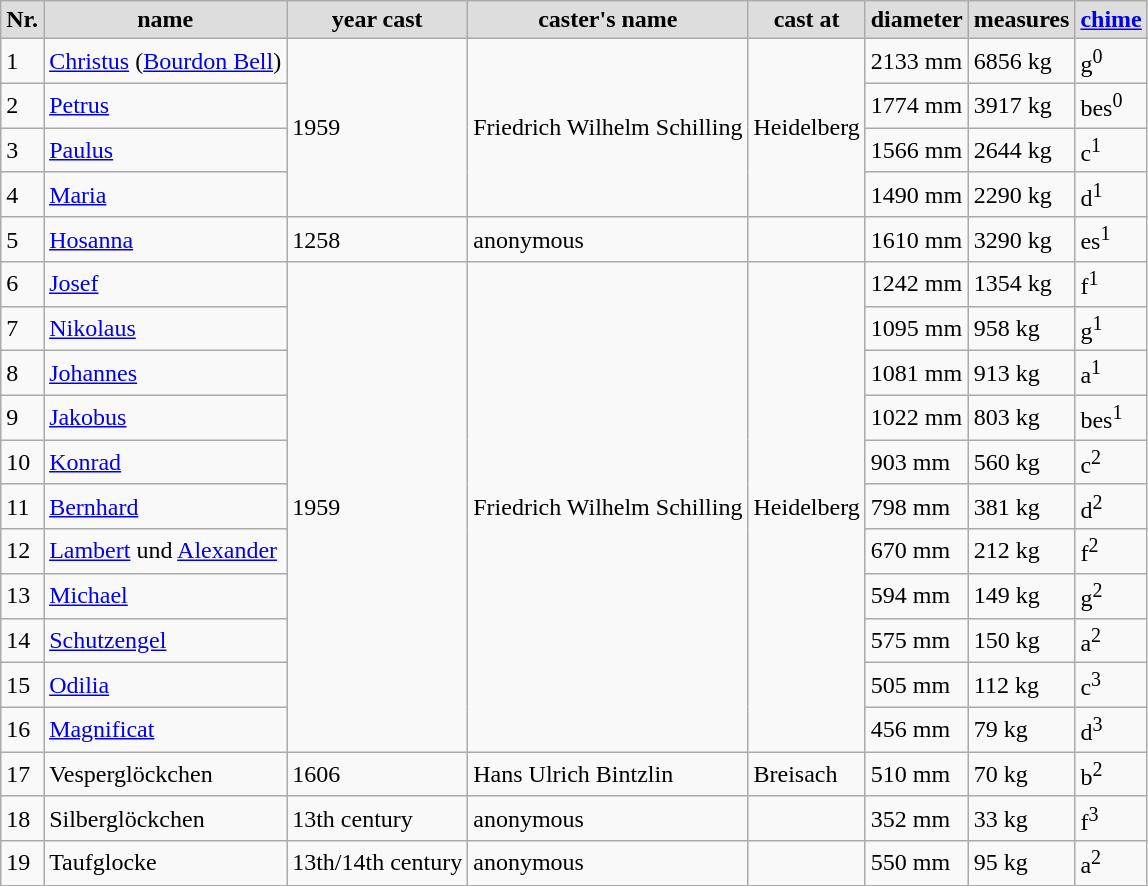<table class="wikitable sortable">
<tr>
<th style="background-color:#dddddd;">Nr.</th>
<th style="background-color:#dddddd;">name</th>
<th style="background-color:#dddddd;">year cast</th>
<th style="background-color:#dddddd;">caster's name</th>
<th style="background-color:#dddddd;">cast at</th>
<th style="background-color:#dddddd;" data-sort-type="number">diameter</th>
<th style="background-color:#dddddd;" data-sort-type="number">measures</th>
<th style="background-color:#dddddd;"><a href='#'>chime</a></th>
</tr>
<tr --->
<td>1</td>
<td><a href='#'>Christus</a> (<a href='#'>Bourdon Bell</a>)</td>
<td rowspan="4">1959</td>
<td rowspan="4">Friedrich Wilhelm Schilling</td>
<td rowspan="4">Heidelberg</td>
<td>2133 mm</td>
<td>6856 kg</td>
<td data-sort-value="0g">g<sup>0</sup></td>
</tr>
<tr --->
<td>2</td>
<td><a href='#'>Petrus</a></td>
<td>1774 mm</td>
<td>3917 kg</td>
<td data-sort-value="0hz">bes<sup>0</sup></td>
</tr>
<tr --->
<td>3</td>
<td><a href='#'>Paulus</a></td>
<td>1566 mm</td>
<td>2644 kg</td>
<td data-sort-value="1c">c<sup>1</sup></td>
</tr>
<tr --->
<td>4</td>
<td><a href='#'>Maria</a></td>
<td>1490 mm</td>
<td>2290 kg</td>
<td data-sort-value="1d">d<sup>1</sup></td>
</tr>
<tr --->
<td>5</td>
<td><a href='#'>Hosanna</a></td>
<td>1258</td>
<td>anonymous</td>
<td></td>
<td>1610 mm</td>
<td>3290 kg</td>
<td data-sort-value="1dz">es<sup>1</sup></td>
</tr>
<tr --->
<td>6</td>
<td><a href='#'>Josef</a></td>
<td rowspan="11">1959</td>
<td rowspan="11">Friedrich Wilhelm Schilling</td>
<td rowspan="11">Heidelberg</td>
<td>1242 mm</td>
<td>1354 kg</td>
<td data-sort-value="1f">f<sup>1</sup></td>
</tr>
<tr --->
<td>7</td>
<td><a href='#'>Nikolaus</a></td>
<td>1095 mm</td>
<td>958 kg</td>
<td data-sort-value="1g">g<sup>1</sup></td>
</tr>
<tr --->
<td>8</td>
<td><a href='#'>Johannes</a></td>
<td>1081 mm</td>
<td>913 kg</td>
<td data-sort-value="1h">a<sup>1</sup></td>
</tr>
<tr --->
<td>9</td>
<td><a href='#'>Jakobus</a></td>
<td>1022 mm</td>
<td>803 kg</td>
<td data-sort-value="1hz">bes<sup>1</sup></td>
</tr>
<tr --->
<td>10</td>
<td><a href='#'>Konrad</a></td>
<td>903 mm</td>
<td>560 kg</td>
<td data-sort-value="2c">c<sup>2</sup></td>
</tr>
<tr --->
<td>11</td>
<td><a href='#'>Bernhard</a></td>
<td>798 mm</td>
<td>381 kg</td>
<td data-sort-value="2d">d<sup>2</sup></td>
</tr>
<tr --->
<td>12</td>
<td><a href='#'>Lambert</a> und <a href='#'>Alexander</a></td>
<td>670 mm</td>
<td>212 kg</td>
<td data-sort-value="2f">f<sup>2</sup></td>
</tr>
<tr --->
<td>13</td>
<td><a href='#'>Michael</a></td>
<td>594 mm</td>
<td>149 kg</td>
<td data-sort-value="2g">g<sup>2</sup></td>
</tr>
<tr --->
<td>14</td>
<td><a href='#'>Schutzengel</a></td>
<td>575 mm</td>
<td>150 kg</td>
<td data-sort-value="2h">a<sup>2</sup></td>
</tr>
<tr --->
<td>15</td>
<td><a href='#'>Odilia</a></td>
<td>505 mm</td>
<td>112 kg</td>
<td data-sort-value="3c">c<sup>3</sup></td>
</tr>
<tr --->
<td>16</td>
<td><a href='#'>Magnificat</a></td>
<td>456 mm</td>
<td>79 kg</td>
<td data-sort-value="3d">d<sup>3</sup></td>
</tr>
<tr --->
<td>17</td>
<td>Vesperglöckchen</td>
<td>1606</td>
<td>Hans Ulrich Bintzlin</td>
<td>Breisach</td>
<td>510 mm</td>
<td>70 kg</td>
<td data-sort-value="2i">b<sup>2</sup></td>
</tr>
<tr --->
<td>18</td>
<td>Silberglöckchen</td>
<td>13th century</td>
<td>anonymous</td>
<td></td>
<td>352 mm</td>
<td>33 kg</td>
<td data-sort-value="3f">f<sup>3</sup></td>
</tr>
<tr --->
<td>19</td>
<td>Taufglocke</td>
<td>13th/14th century</td>
<td>anonymous</td>
<td></td>
<td>550 mm</td>
<td>95 kg</td>
<td data-sort-value="2h">a<sup>2</sup></td>
</tr>
</table>
